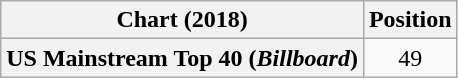<table class="wikitable plainrowheaders" style="text-align:center">
<tr>
<th scope="col">Chart (2018)</th>
<th scope="col">Position</th>
</tr>
<tr>
<th scope="row">US Mainstream Top 40 (<em>Billboard</em>)</th>
<td>49</td>
</tr>
</table>
